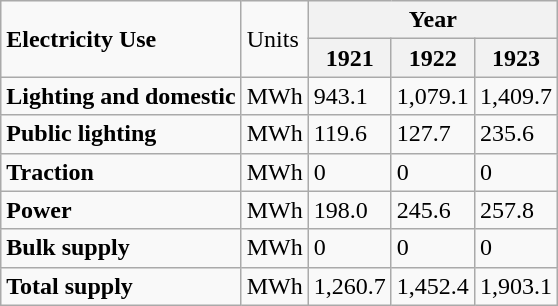<table class="wikitable">
<tr>
<td rowspan="2"><strong>Electricity  Use</strong></td>
<td rowspan="2">Units</td>
<th colspan="3">Year</th>
</tr>
<tr>
<th>1921</th>
<th>1922</th>
<th>1923</th>
</tr>
<tr>
<td><strong>Lighting  and domestic</strong></td>
<td>MWh</td>
<td>943.1</td>
<td>1,079.1</td>
<td>1,409.7</td>
</tr>
<tr>
<td><strong>Public  lighting</strong></td>
<td>MWh</td>
<td>119.6</td>
<td>127.7</td>
<td>235.6</td>
</tr>
<tr>
<td><strong>Traction</strong></td>
<td>MWh</td>
<td>0</td>
<td>0</td>
<td>0</td>
</tr>
<tr>
<td><strong>Power</strong></td>
<td>MWh</td>
<td>198.0</td>
<td>245.6</td>
<td>257.8</td>
</tr>
<tr>
<td><strong>Bulk  supply</strong></td>
<td>MWh</td>
<td>0</td>
<td>0</td>
<td>0</td>
</tr>
<tr>
<td><strong>Total supply</strong></td>
<td>MWh</td>
<td>1,260.7</td>
<td>1,452.4</td>
<td>1,903.1</td>
</tr>
</table>
